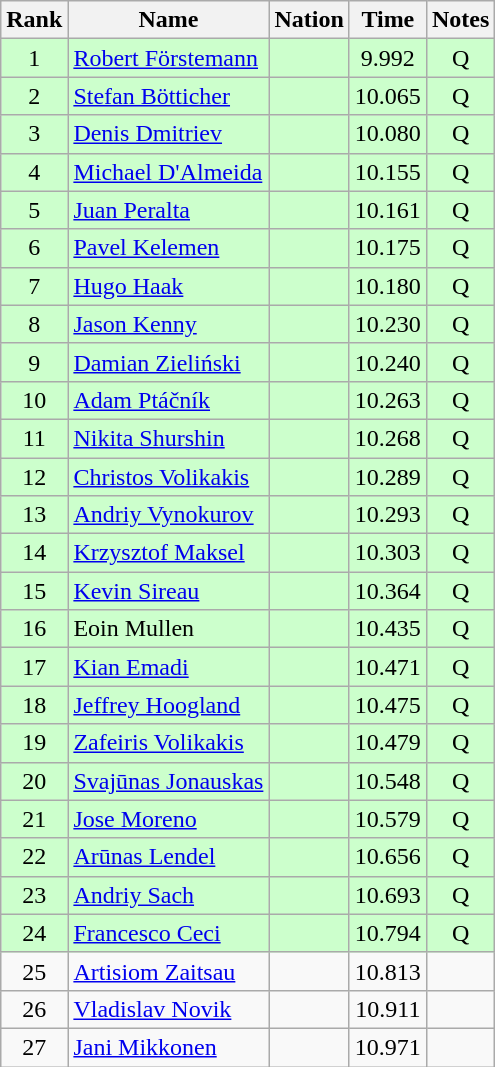<table class="wikitable sortable" style="text-align:center">
<tr>
<th>Rank</th>
<th>Name</th>
<th>Nation</th>
<th>Time</th>
<th>Notes</th>
</tr>
<tr bgcolor=ccffcc>
<td>1</td>
<td align=left><a href='#'>Robert Förstemann</a></td>
<td align=left></td>
<td>9.992</td>
<td>Q</td>
</tr>
<tr bgcolor=ccffcc>
<td>2</td>
<td align=left><a href='#'>Stefan Bötticher</a></td>
<td align=left></td>
<td>10.065</td>
<td>Q</td>
</tr>
<tr bgcolor=ccffcc>
<td>3</td>
<td align=left><a href='#'>Denis Dmitriev</a></td>
<td align=left></td>
<td>10.080</td>
<td>Q</td>
</tr>
<tr bgcolor=ccffcc>
<td>4</td>
<td align=left><a href='#'>Michael D'Almeida</a></td>
<td align=left></td>
<td>10.155</td>
<td>Q</td>
</tr>
<tr bgcolor=ccffcc>
<td>5</td>
<td align=left><a href='#'>Juan Peralta</a></td>
<td align=left></td>
<td>10.161</td>
<td>Q</td>
</tr>
<tr bgcolor=ccffcc>
<td>6</td>
<td align=left><a href='#'>Pavel Kelemen</a></td>
<td align=left></td>
<td>10.175</td>
<td>Q</td>
</tr>
<tr bgcolor=ccffcc>
<td>7</td>
<td align=left><a href='#'>Hugo Haak</a></td>
<td align=left></td>
<td>10.180</td>
<td>Q</td>
</tr>
<tr bgcolor=ccffcc>
<td>8</td>
<td align=left><a href='#'>Jason Kenny</a></td>
<td align=left></td>
<td>10.230</td>
<td>Q</td>
</tr>
<tr bgcolor=ccffcc>
<td>9</td>
<td align=left><a href='#'>Damian Zieliński</a></td>
<td align=left></td>
<td>10.240</td>
<td>Q</td>
</tr>
<tr bgcolor=ccffcc>
<td>10</td>
<td align=left><a href='#'>Adam Ptáčník</a></td>
<td align=left></td>
<td>10.263</td>
<td>Q</td>
</tr>
<tr bgcolor=ccffcc>
<td>11</td>
<td align=left><a href='#'>Nikita Shurshin</a></td>
<td align=left></td>
<td>10.268</td>
<td>Q</td>
</tr>
<tr bgcolor=ccffcc>
<td>12</td>
<td align=left><a href='#'>Christos Volikakis</a></td>
<td align=left></td>
<td>10.289</td>
<td>Q</td>
</tr>
<tr bgcolor=ccffcc>
<td>13</td>
<td align=left><a href='#'>Andriy Vynokurov</a></td>
<td align=left></td>
<td>10.293</td>
<td>Q</td>
</tr>
<tr bgcolor=ccffcc>
<td>14</td>
<td align=left><a href='#'>Krzysztof Maksel</a></td>
<td align=left></td>
<td>10.303</td>
<td>Q</td>
</tr>
<tr bgcolor=ccffcc>
<td>15</td>
<td align=left><a href='#'>Kevin Sireau</a></td>
<td align=left></td>
<td>10.364</td>
<td>Q</td>
</tr>
<tr bgcolor=ccffcc>
<td>16</td>
<td align=left>Eoin Mullen</td>
<td align=left></td>
<td>10.435</td>
<td>Q</td>
</tr>
<tr bgcolor=ccffcc>
<td>17</td>
<td align=left><a href='#'>Kian Emadi</a></td>
<td align=left></td>
<td>10.471</td>
<td>Q</td>
</tr>
<tr bgcolor=ccffcc>
<td>18</td>
<td align=left><a href='#'>Jeffrey Hoogland</a></td>
<td align=left></td>
<td>10.475</td>
<td>Q</td>
</tr>
<tr bgcolor=ccffcc>
<td>19</td>
<td align=left><a href='#'>Zafeiris Volikakis</a></td>
<td align=left></td>
<td>10.479</td>
<td>Q</td>
</tr>
<tr bgcolor=ccffcc>
<td>20</td>
<td align=left><a href='#'>Svajūnas Jonauskas</a></td>
<td align=left></td>
<td>10.548</td>
<td>Q</td>
</tr>
<tr bgcolor=ccffcc>
<td>21</td>
<td align=left><a href='#'>Jose Moreno</a></td>
<td align=left></td>
<td>10.579</td>
<td>Q</td>
</tr>
<tr bgcolor=ccffcc>
<td>22</td>
<td align=left><a href='#'>Arūnas Lendel</a></td>
<td align=left></td>
<td>10.656</td>
<td>Q</td>
</tr>
<tr bgcolor=ccffcc>
<td>23</td>
<td align=left><a href='#'>Andriy Sach</a></td>
<td align=left></td>
<td>10.693</td>
<td>Q</td>
</tr>
<tr bgcolor=ccffcc>
<td>24</td>
<td align=left><a href='#'>Francesco Ceci</a></td>
<td align=left></td>
<td>10.794</td>
<td>Q</td>
</tr>
<tr>
<td>25</td>
<td align=left><a href='#'>Artisiom Zaitsau</a></td>
<td align=left></td>
<td>10.813</td>
<td></td>
</tr>
<tr>
<td>26</td>
<td align=left><a href='#'>Vladislav Novik</a></td>
<td align=left></td>
<td>10.911</td>
<td></td>
</tr>
<tr>
<td>27</td>
<td align=left><a href='#'>Jani Mikkonen</a></td>
<td align=left></td>
<td>10.971</td>
<td></td>
</tr>
</table>
